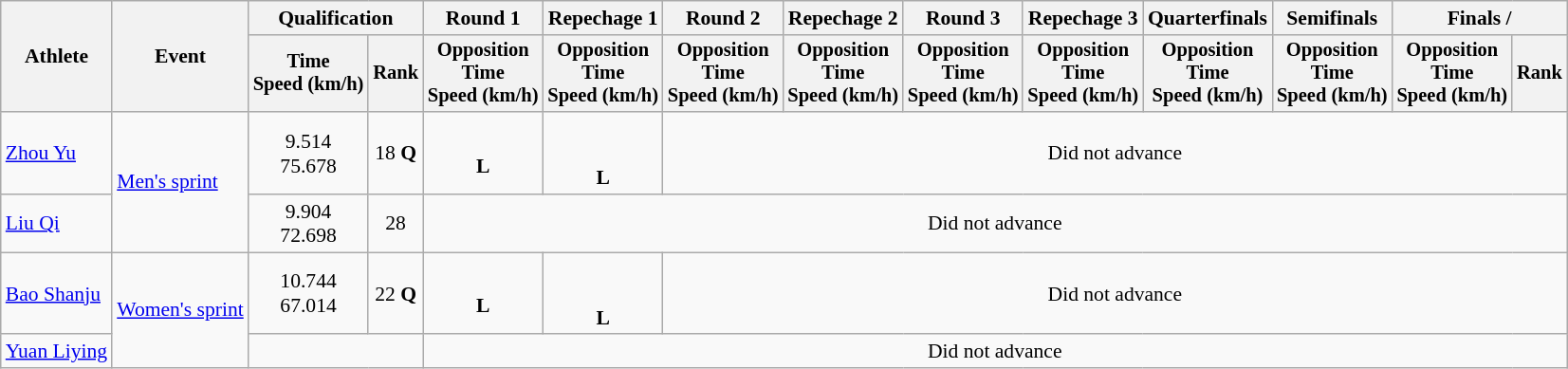<table class=wikitable style=font-size:90%;text-align:center>
<tr>
<th rowspan=2>Athlete</th>
<th rowspan=2>Event</th>
<th colspan=2>Qualification</th>
<th>Round 1</th>
<th>Repechage 1</th>
<th>Round 2</th>
<th>Repechage 2</th>
<th>Round 3</th>
<th>Repechage 3</th>
<th>Quarterfinals</th>
<th>Semifinals</th>
<th colspan=2>Finals / </th>
</tr>
<tr style=font-size:95%>
<th>Time<br>Speed (km/h)</th>
<th>Rank</th>
<th>Opposition<br>Time<br>Speed (km/h)</th>
<th>Opposition<br>Time<br>Speed (km/h)</th>
<th>Opposition<br>Time<br>Speed (km/h)</th>
<th>Opposition<br>Time<br>Speed (km/h)</th>
<th>Opposition<br>Time<br>Speed (km/h)</th>
<th>Opposition<br>Time<br>Speed (km/h)</th>
<th>Opposition<br>Time<br>Speed (km/h)</th>
<th>Opposition<br>Time<br>Speed (km/h)</th>
<th>Opposition<br>Time<br>Speed (km/h)</th>
<th>Rank</th>
</tr>
<tr>
<td align=left><a href='#'>Zhou Yu</a></td>
<td align=left rowspan=2><a href='#'>Men's sprint</a></td>
<td>9.514<br>75.678</td>
<td>18 <strong>Q</strong></td>
<td><br><strong>L</strong></td>
<td><br><br><strong>L</strong></td>
<td colspan=8>Did not advance</td>
</tr>
<tr>
<td align=left><a href='#'>Liu Qi</a></td>
<td>9.904<br>72.698</td>
<td>28</td>
<td colspan=10>Did not advance</td>
</tr>
<tr>
<td align=left><a href='#'>Bao Shanju</a></td>
<td align=left rowspan=2><a href='#'>Women's sprint</a></td>
<td>10.744<br>67.014</td>
<td>22 <strong>Q</strong></td>
<td><br><strong>L</strong></td>
<td><br><br><strong>L</strong></td>
<td colspan=8>Did not advance</td>
</tr>
<tr>
<td align=left><a href='#'>Yuan Liying</a></td>
<td colspan=2></td>
<td colspan=10>Did not advance</td>
</tr>
</table>
